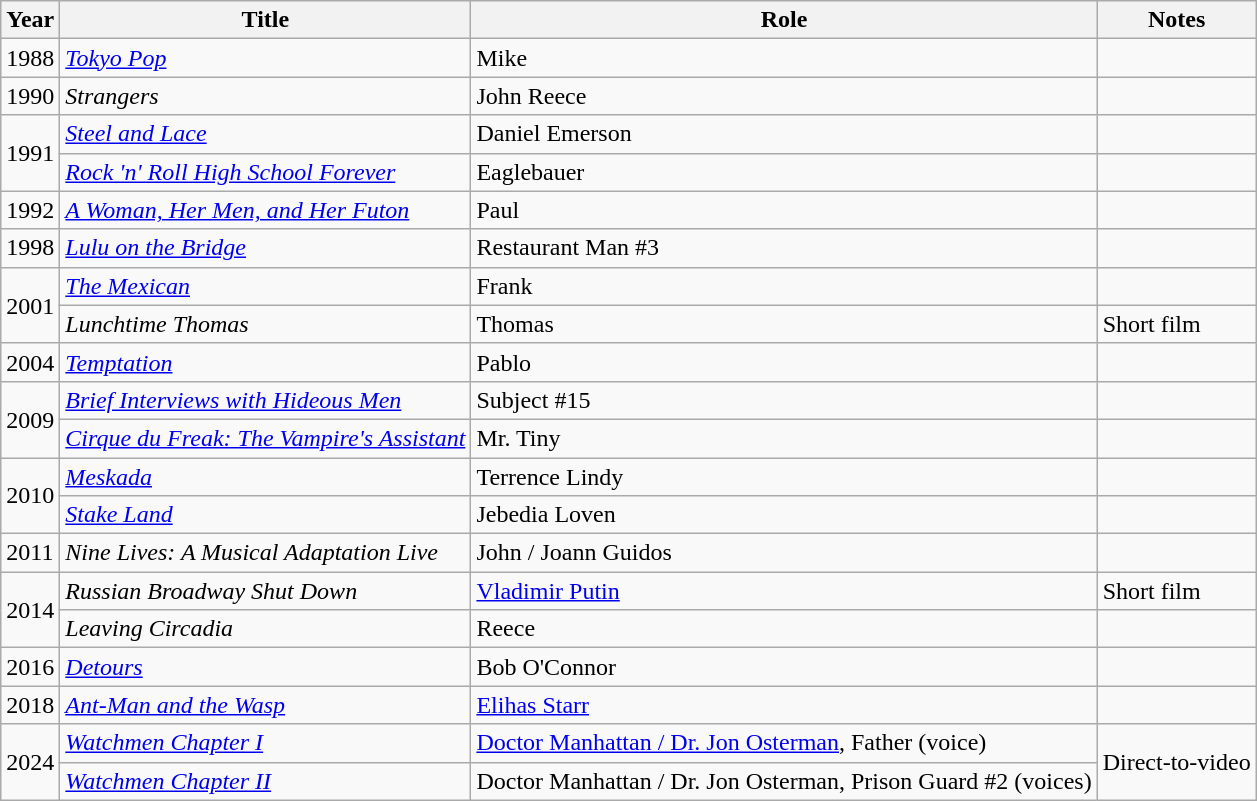<table class="wikitable sortable">
<tr>
<th>Year</th>
<th>Title</th>
<th>Role</th>
<th>Notes</th>
</tr>
<tr>
<td>1988</td>
<td><em><a href='#'>Tokyo Pop</a></em></td>
<td>Mike</td>
<td></td>
</tr>
<tr>
<td>1990</td>
<td><em>Strangers</em></td>
<td>John Reece</td>
<td></td>
</tr>
<tr>
<td rowspan="2">1991</td>
<td><em><a href='#'>Steel and Lace</a></em></td>
<td>Daniel Emerson</td>
<td></td>
</tr>
<tr>
<td><em><a href='#'>Rock 'n' Roll High School Forever</a></em></td>
<td>Eaglebauer</td>
<td></td>
</tr>
<tr>
<td>1992</td>
<td><em><a href='#'>A Woman, Her Men, and Her Futon</a></em></td>
<td>Paul</td>
<td></td>
</tr>
<tr>
<td>1998</td>
<td><em><a href='#'>Lulu on the Bridge</a></em></td>
<td>Restaurant Man #3</td>
<td></td>
</tr>
<tr>
<td rowspan="2">2001</td>
<td><em><a href='#'>The Mexican</a></em></td>
<td>Frank</td>
<td></td>
</tr>
<tr>
<td><em>Lunchtime Thomas</em></td>
<td>Thomas</td>
<td>Short film</td>
</tr>
<tr>
<td>2004</td>
<td><em><a href='#'>Temptation</a></em></td>
<td>Pablo</td>
<td></td>
</tr>
<tr>
<td rowspan="2">2009</td>
<td><em><a href='#'>Brief Interviews with Hideous Men</a></em></td>
<td>Subject #15</td>
<td></td>
</tr>
<tr>
<td><em><a href='#'>Cirque du Freak: The Vampire's Assistant</a></em></td>
<td>Mr. Tiny</td>
<td></td>
</tr>
<tr>
<td rowspan="2">2010</td>
<td><em><a href='#'>Meskada</a></em></td>
<td>Terrence Lindy</td>
<td></td>
</tr>
<tr>
<td><em><a href='#'>Stake Land</a></em></td>
<td>Jebedia Loven</td>
<td></td>
</tr>
<tr>
<td>2011</td>
<td><em>Nine Lives: A Musical Adaptation Live</em></td>
<td>John / Joann Guidos</td>
<td></td>
</tr>
<tr>
<td rowspan="2">2014</td>
<td><em>Russian Broadway Shut Down</em></td>
<td><a href='#'>Vladimir Putin</a></td>
<td>Short film</td>
</tr>
<tr>
<td><em>Leaving Circadia</em></td>
<td>Reece</td>
<td></td>
</tr>
<tr>
<td>2016</td>
<td><em><a href='#'>Detours</a></em></td>
<td>Bob O'Connor</td>
<td></td>
</tr>
<tr>
<td>2018</td>
<td><em><a href='#'>Ant-Man and the Wasp</a></em></td>
<td><a href='#'>Elihas Starr</a></td>
<td></td>
</tr>
<tr>
<td Rowspan="2">2024</td>
<td><em><a href='#'>Watchmen Chapter I</a></em></td>
<td><a href='#'>Doctor Manhattan / Dr. Jon Osterman</a>, Father (voice)</td>
<td Rowspan="2">Direct-to-video</td>
</tr>
<tr>
<td><em><a href='#'>Watchmen Chapter II</a></em></td>
<td>Doctor Manhattan / Dr. Jon Osterman, Prison Guard #2 (voices)</td>
</tr>
</table>
